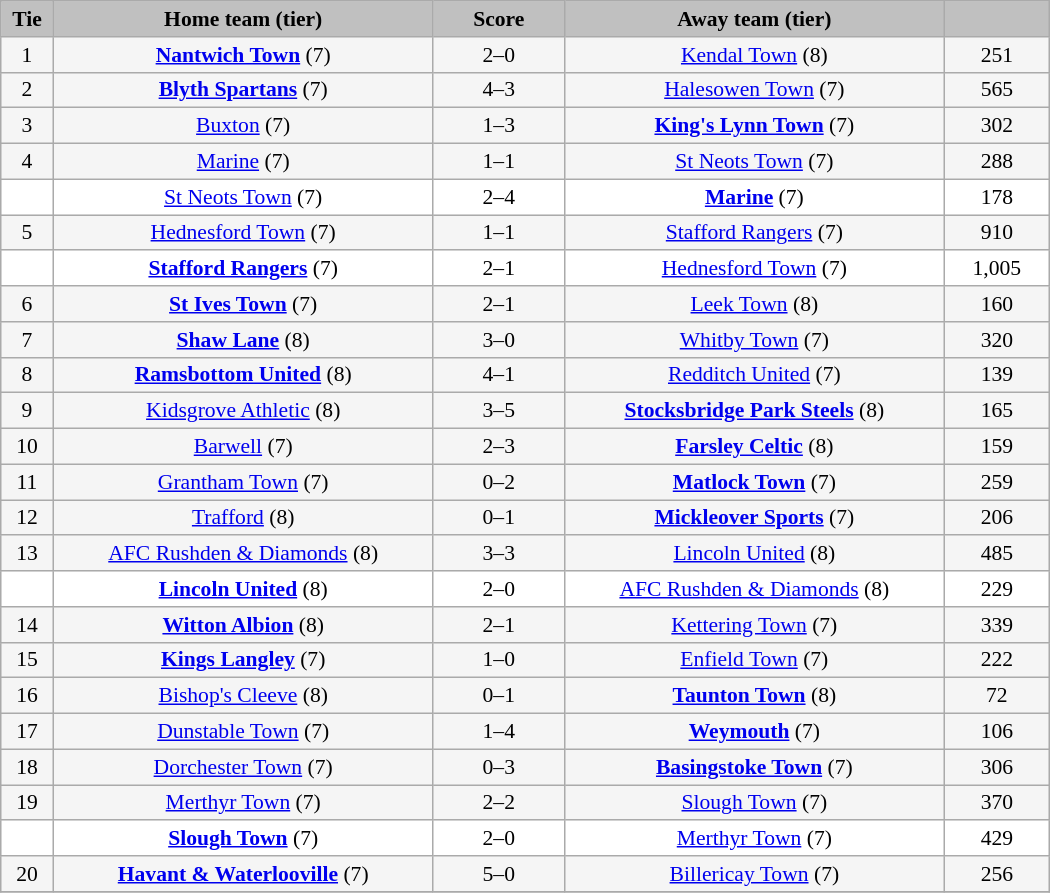<table class="wikitable" style="width: 700px; background:WhiteSmoke; text-align:center; font-size:90%">
<tr>
<td scope="col" style="width:  5.00%; background:silver;"><strong>Tie</strong></td>
<td scope="col" style="width: 36.25%; background:silver;"><strong>Home team (tier)</strong></td>
<td scope="col" style="width: 12.50%; background:silver;"><strong>Score</strong></td>
<td scope="col" style="width: 36.25%; background:silver;"><strong>Away team (tier)</strong></td>
<td scope="col" style="width: 10.00%; background:silver;"><strong></strong></td>
</tr>
<tr>
<td>1</td>
<td><strong><a href='#'>Nantwich Town</a></strong> (7)</td>
<td>2–0</td>
<td><a href='#'>Kendal Town</a> (8)</td>
<td>251</td>
</tr>
<tr>
<td>2</td>
<td><strong><a href='#'>Blyth Spartans</a></strong> (7)</td>
<td>4–3</td>
<td><a href='#'>Halesowen Town</a> (7)</td>
<td>565</td>
</tr>
<tr>
<td>3</td>
<td><a href='#'>Buxton</a> (7)</td>
<td>1–3</td>
<td><strong><a href='#'>King's Lynn Town</a></strong> (7)</td>
<td>302</td>
</tr>
<tr>
<td>4</td>
<td><a href='#'>Marine</a> (7)</td>
<td>1–1</td>
<td><a href='#'>St Neots Town</a> (7)</td>
<td>288</td>
</tr>
<tr style="background:white;">
<td><em></em></td>
<td><a href='#'>St Neots Town</a> (7)</td>
<td>2–4 </td>
<td><strong><a href='#'>Marine</a></strong> (7)</td>
<td>178</td>
</tr>
<tr>
<td>5</td>
<td><a href='#'>Hednesford Town</a> (7)</td>
<td>1–1</td>
<td><a href='#'>Stafford Rangers</a> (7)</td>
<td>910</td>
</tr>
<tr style="background:white;">
<td><em></em></td>
<td><strong><a href='#'>Stafford Rangers</a></strong> (7)</td>
<td>2–1 </td>
<td><a href='#'>Hednesford Town</a> (7)</td>
<td>1,005</td>
</tr>
<tr>
<td>6</td>
<td><strong><a href='#'>St Ives Town</a></strong> (7)</td>
<td>2–1</td>
<td><a href='#'>Leek Town</a> (8)</td>
<td>160</td>
</tr>
<tr>
<td>7</td>
<td><strong><a href='#'>Shaw Lane</a></strong> (8)</td>
<td>3–0</td>
<td><a href='#'>Whitby Town</a> (7)</td>
<td>320</td>
</tr>
<tr>
<td>8</td>
<td><strong><a href='#'>Ramsbottom United</a></strong> (8)</td>
<td>4–1</td>
<td><a href='#'>Redditch United</a> (7)</td>
<td>139</td>
</tr>
<tr>
<td>9</td>
<td><a href='#'>Kidsgrove Athletic</a> (8)</td>
<td>3–5</td>
<td><strong><a href='#'>Stocksbridge Park Steels</a></strong> (8)</td>
<td>165</td>
</tr>
<tr>
<td>10</td>
<td><a href='#'>Barwell</a> (7)</td>
<td>2–3</td>
<td><strong><a href='#'>Farsley Celtic</a></strong> (8)</td>
<td>159</td>
</tr>
<tr>
<td>11</td>
<td><a href='#'>Grantham Town</a> (7)</td>
<td>0–2</td>
<td><strong><a href='#'>Matlock Town</a></strong> (7)</td>
<td>259</td>
</tr>
<tr>
<td>12</td>
<td><a href='#'>Trafford</a> (8)</td>
<td>0–1</td>
<td><strong><a href='#'>Mickleover Sports</a></strong> (7)</td>
<td>206</td>
</tr>
<tr>
<td>13</td>
<td><a href='#'>AFC Rushden & Diamonds</a> (8)</td>
<td>3–3</td>
<td><a href='#'>Lincoln United</a> (8)</td>
<td>485</td>
</tr>
<tr style="background:white;">
<td><em></em></td>
<td><strong><a href='#'>Lincoln United</a></strong> (8)</td>
<td>2–0</td>
<td><a href='#'>AFC Rushden & Diamonds</a> (8)</td>
<td>229</td>
</tr>
<tr>
<td>14</td>
<td><strong><a href='#'>Witton Albion</a></strong> (8)</td>
<td>2–1</td>
<td><a href='#'>Kettering Town</a> (7)</td>
<td>339</td>
</tr>
<tr>
<td>15</td>
<td><strong><a href='#'>Kings Langley</a></strong> (7)</td>
<td>1–0</td>
<td><a href='#'>Enfield Town</a> (7)</td>
<td>222</td>
</tr>
<tr>
<td>16</td>
<td><a href='#'>Bishop's Cleeve</a> (8)</td>
<td>0–1</td>
<td><strong><a href='#'>Taunton Town</a></strong> (8)</td>
<td>72</td>
</tr>
<tr>
<td>17</td>
<td><a href='#'>Dunstable Town</a> (7)</td>
<td>1–4</td>
<td><strong><a href='#'>Weymouth</a></strong> (7)</td>
<td>106</td>
</tr>
<tr>
<td>18</td>
<td><a href='#'>Dorchester Town</a> (7)</td>
<td>0–3</td>
<td><strong><a href='#'>Basingstoke Town</a></strong> (7)</td>
<td>306</td>
</tr>
<tr>
<td>19</td>
<td><a href='#'>Merthyr Town</a> (7)</td>
<td>2–2</td>
<td><a href='#'>Slough Town</a> (7)</td>
<td>370</td>
</tr>
<tr style="background:white;">
<td><em></em></td>
<td><strong><a href='#'>Slough Town</a></strong> (7)</td>
<td>2–0</td>
<td><a href='#'>Merthyr Town</a> (7)</td>
<td>429</td>
</tr>
<tr>
<td>20</td>
<td><strong><a href='#'>Havant & Waterlooville</a></strong> (7)</td>
<td>5–0</td>
<td><a href='#'>Billericay Town</a> (7)</td>
<td>256</td>
</tr>
<tr>
</tr>
</table>
